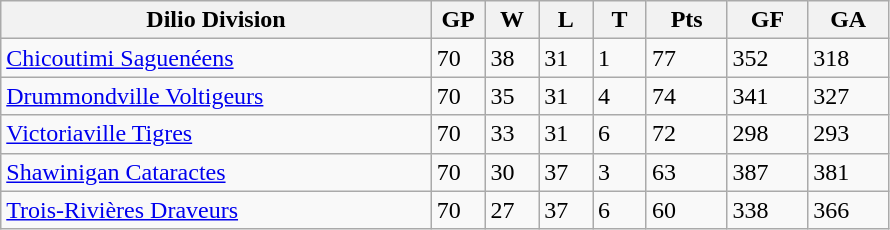<table class="wikitable">
<tr>
<th bgcolor="#DDDDFF" width="40%">Dilio Division</th>
<th bgcolor="#DDDDFF" width="5%">GP</th>
<th bgcolor="#DDDDFF" width="5%">W</th>
<th bgcolor="#DDDDFF" width="5%">L</th>
<th bgcolor="#DDDDFF" width="5%">T</th>
<th bgcolor="#DDDDFF" width="7.5%">Pts</th>
<th bgcolor="#DDDDFF" width="7.5%">GF</th>
<th bgcolor="#DDDDFF" width="7.5%">GA</th>
</tr>
<tr>
<td><a href='#'>Chicoutimi Saguenéens</a></td>
<td>70</td>
<td>38</td>
<td>31</td>
<td>1</td>
<td>77</td>
<td>352</td>
<td>318</td>
</tr>
<tr>
<td><a href='#'>Drummondville Voltigeurs</a></td>
<td>70</td>
<td>35</td>
<td>31</td>
<td>4</td>
<td>74</td>
<td>341</td>
<td>327</td>
</tr>
<tr>
<td><a href='#'>Victoriaville Tigres</a></td>
<td>70</td>
<td>33</td>
<td>31</td>
<td>6</td>
<td>72</td>
<td>298</td>
<td>293</td>
</tr>
<tr>
<td><a href='#'>Shawinigan Cataractes</a></td>
<td>70</td>
<td>30</td>
<td>37</td>
<td>3</td>
<td>63</td>
<td>387</td>
<td>381</td>
</tr>
<tr>
<td><a href='#'>Trois-Rivières Draveurs</a></td>
<td>70</td>
<td>27</td>
<td>37</td>
<td>6</td>
<td>60</td>
<td>338</td>
<td>366</td>
</tr>
</table>
